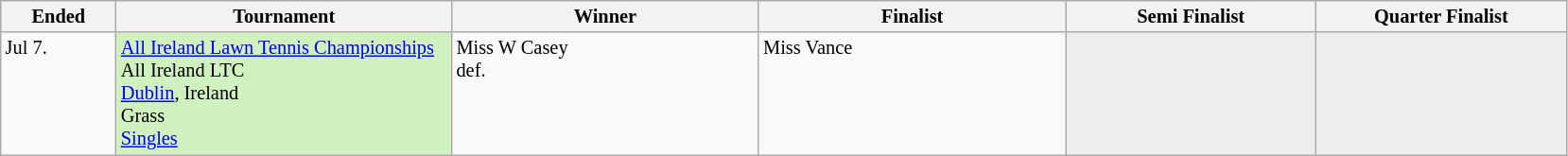<table class="wikitable" style="font-size:85%;">
<tr>
<th width="75">Ended</th>
<th width="230">Tournament</th>
<th width="210">Winner</th>
<th width="210">Finalist</th>
<th width="170">Semi Finalist</th>
<th width="170">Quarter Finalist</th>
</tr>
<tr valign=top>
<td rowspan=2>Jul 7.</td>
<td style="background:#d0f0c0" rowspan=2><a href='#'>All Ireland Lawn Tennis Championships</a><br>All Ireland LTC<br><a href='#'>Dublin</a>, Ireland<br>Grass<br><a href='#'>Singles</a></td>
<td> Miss W Casey<br>def.</td>
<td> Miss Vance</td>
<td style="background:#ededed;" rowspan=2></td>
<td style="background:#ededed;" rowspan=2></td>
</tr>
</table>
